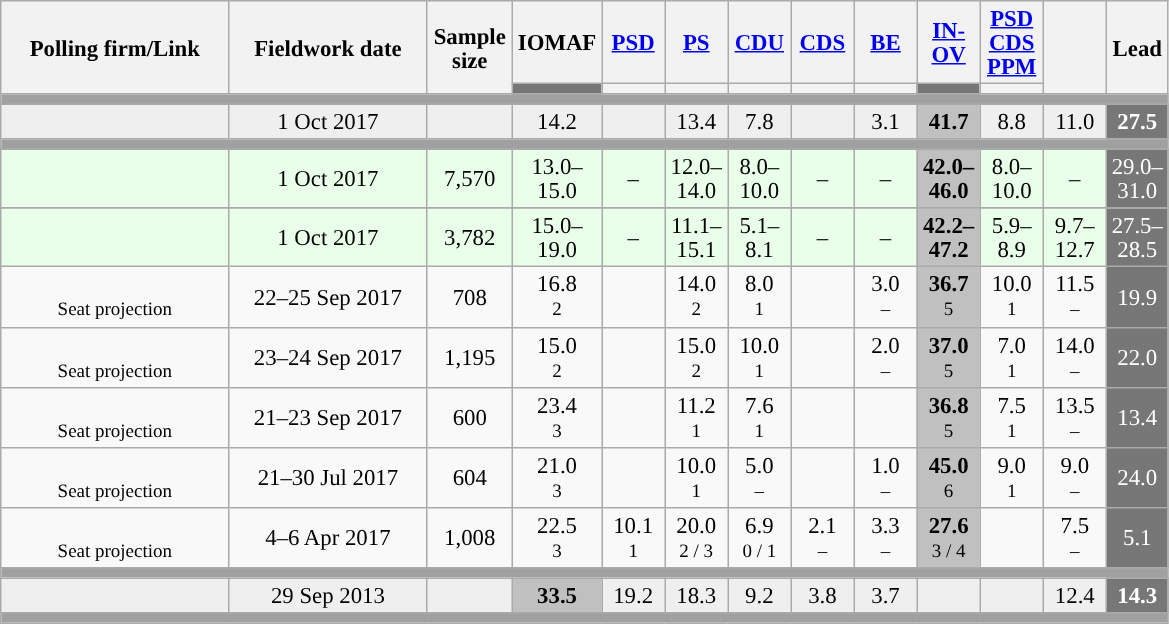<table class="wikitable collapsible sortable" style="text-align:center; font-size:95%; line-height:16px;">
<tr style="height:42px;">
<th style="width:145px;" rowspan="2">Polling firm/Link</th>
<th style="width:125px;" rowspan="2">Fieldwork date</th>
<th class="unsortable" style="width:50px;" rowspan="2">Sample size</th>
<th class="unsortable" style="width:35px;">IOMAF</th>
<th class="unsortable" style="width:35px;"><a href='#'>PSD</a></th>
<th class="unsortable" style="width:35px;"><a href='#'>PS</a></th>
<th class="unsortable" style="width:35px;"><a href='#'>CDU</a></th>
<th class="unsortable" style="width:35px;"><a href='#'>CDS</a></th>
<th class="unsortable" style="width:35px;"><a href='#'>BE</a></th>
<th class="unsortable" style="width:35px;"><a href='#'>IN-OV</a></th>
<th class="unsortable" style="width:35px;"><a href='#'>PSD</a><br><a href='#'>CDS</a><br><a href='#'>PPM</a></th>
<th class="unsortable" style="width:35px;" rowspan="2"></th>
<th class="unsortable" style="width:30px;" rowspan="2">Lead</th>
</tr>
<tr>
<th class="unsortable" style="color:inherit;background:#777777;"></th>
<th class="unsortable" style="color:inherit;background:"></th>
<th class="unsortable" style="color:inherit;background:"></th>
<th class="unsortable" style="color:inherit;background:"></th>
<th class="unsortable" style="color:inherit;background:"></th>
<th class="unsortable" style="color:inherit;background:"></th>
<th class="unsortable" style="color:inherit;background:#777777;"></th>
<th class="unsortable" style="color:inherit;background:"></th>
</tr>
<tr>
<td colspan="13" style="background:#A0A0A0"></td>
</tr>
<tr style="background:#EFEFEF;">
<td><strong></strong></td>
<td data-sort-value="2019-10-06">1 Oct 2017</td>
<td></td>
<td>14.2<br></td>
<td></td>
<td>13.4<br></td>
<td>7.8<br></td>
<td></td>
<td>3.1<br></td>
<td style="background:#C0C0C0"><strong>41.7</strong><br></td>
<td>8.8<br></td>
<td>11.0<br></td>
<td style="background:#777777; color:white;"><strong>27.5</strong></td>
</tr>
<tr>
<td colspan="13" style="background:#A0A0A0"></td>
</tr>
<tr>
</tr>
<tr style="background:#EAFFEA"|>
<td></td>
<td data-sort-value="2019-10-06">1 Oct 2017</td>
<td>7,570</td>
<td>13.0–<br>15.0<br></td>
<td>–</td>
<td>12.0–<br>14.0<br></td>
<td>8.0–<br>10.0<br></td>
<td>–</td>
<td>–</td>
<td style="background:#C0C0C0"><strong>42.0–<br>46.0</strong><br></td>
<td>8.0–<br>10.0<br></td>
<td>–</td>
<td style="background:#777777; color:white;">29.0–<br>31.0</td>
</tr>
<tr>
</tr>
<tr style="background:#EAFFEA"|>
<td></td>
<td data-sort-value="2019-10-06">1 Oct 2017</td>
<td>3,782</td>
<td>15.0–<br>19.0<br></td>
<td>–</td>
<td>11.1–<br>15.1<br></td>
<td>5.1–<br>8.1<br></td>
<td>–</td>
<td>–</td>
<td style="background:#C0C0C0"><strong>42.2–<br>47.2</strong><br></td>
<td>5.9–<br>8.9<br></td>
<td>9.7–<br>12.7<br></td>
<td style="background:#777777; color:white;">27.5–<br>28.5</td>
</tr>
<tr>
<td align="center"><br><small>Seat projection</small></td>
<td align="center">22–25 Sep 2017</td>
<td>708</td>
<td align="center">16.8<br><small>2</small></td>
<td></td>
<td align="center">14.0<br><small>2</small></td>
<td align="center">8.0<br><small>1</small></td>
<td></td>
<td align="center">3.0<br><small>–</small></td>
<td align="center" style="background:#C0C0C0"><strong>36.7</strong><br><small>5</small></td>
<td align="center">10.0<br><small>1</small></td>
<td align="center">11.5<br><small>–</small></td>
<td style="background:#777777; color:white;">19.9</td>
</tr>
<tr>
<td align="center"><br><small>Seat projection</small></td>
<td align="center">23–24 Sep 2017</td>
<td>1,195</td>
<td align="center">15.0<br><small>2</small></td>
<td></td>
<td align="center">15.0<br><small>2</small></td>
<td align="center">10.0<br><small>1</small></td>
<td></td>
<td align="center">2.0<br><small>–</small></td>
<td align="center" style="background:#C0C0C0"><strong>37.0</strong><br><small>5</small></td>
<td align="center">7.0<br><small>1</small></td>
<td align="center">14.0<br><small>–</small></td>
<td style="background:#777777; color:white;">22.0</td>
</tr>
<tr>
<td align="center"><br><small>Seat projection</small></td>
<td align="center">21–23 Sep 2017</td>
<td>600</td>
<td align="center">23.4<br><small>3</small></td>
<td></td>
<td align="center">11.2<br><small>1</small></td>
<td align="center">7.6<br><small>1</small></td>
<td></td>
<td></td>
<td align="center" style="background:#C0C0C0"><strong>36.8</strong><br><small>5</small></td>
<td align="center">7.5<br><small>1</small></td>
<td align="center">13.5<br><small>–</small></td>
<td style="background:#777777; color:white;">13.4</td>
</tr>
<tr>
<td align="center"><br><small>Seat projection</small></td>
<td align="center">21–30 Jul 2017</td>
<td>604</td>
<td align="center">21.0<br><small>3</small></td>
<td></td>
<td align="center">10.0<br><small>1</small></td>
<td align="center">5.0<br><small>–</small></td>
<td></td>
<td align="center">1.0<br><small>–</small></td>
<td align="center" style="background:#C0C0C0"><strong>45.0</strong><br><small>6</small></td>
<td align="center">9.0<br><small>1</small></td>
<td align="center">9.0<br><small>–</small></td>
<td style="background:#777777; color:white;">24.0</td>
</tr>
<tr>
<td align="center"><br><small>Seat projection</small></td>
<td align="center">4–6 Apr 2017</td>
<td>1,008</td>
<td align="center">22.5<br><small>3</small></td>
<td align="center">10.1<br><small>1</small></td>
<td align="center">20.0<br><small>2 / 3</small></td>
<td align="center">6.9<br><small>0 / 1</small></td>
<td align="center">2.1<br><small>–</small></td>
<td align="center">3.3<br><small>–</small></td>
<td align="center" style="background:#C0C0C0"><strong>27.6</strong><br><small>3 / 4</small></td>
<td></td>
<td align="center">7.5<br><small>–</small></td>
<td style="background:#777777; color:white;">5.1</td>
</tr>
<tr>
<td colspan="13" style="background:#A0A0A0"></td>
</tr>
<tr style="background:#EFEFEF;">
<td><strong></strong></td>
<td data-sort-value="2019-10-06">29 Sep 2013</td>
<td></td>
<td style="background:#C0C0C0"><strong>33.5</strong><br></td>
<td>19.2<br></td>
<td>18.3<br></td>
<td>9.2<br></td>
<td>3.8<br></td>
<td>3.7<br></td>
<td></td>
<td></td>
<td>12.4<br></td>
<td style="background:#777777; color:white;"><strong>14.3</strong></td>
</tr>
<tr>
<td colspan="13" style="background:#A0A0A0"></td>
</tr>
</table>
